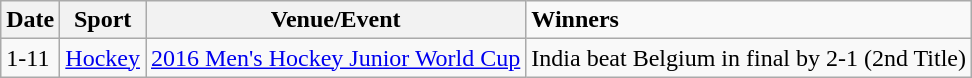<table class="wikitable sortable">
<tr>
<th>Date</th>
<th>Sport</th>
<th>Venue/Event</th>
<td><strong>Winners</strong></td>
</tr>
<tr>
<td>1-11</td>
<td><a href='#'>Hockey</a></td>
<td><a href='#'>2016 Men's Hockey Junior World Cup</a></td>
<td>India beat Belgium in final by 2-1 (2nd Title)</td>
</tr>
</table>
